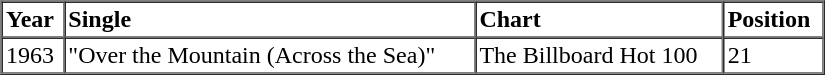<table border=1 cellspacing=0 cellpadding=2 width="550px">
<tr>
<th align="left">Year</th>
<th align="left">Single</th>
<th align="left">Chart</th>
<th align="left">Position</th>
</tr>
<tr>
<td align="left">1963</td>
<td align="left">"Over the Mountain (Across the Sea)"</td>
<td align="left">The Billboard Hot 100</td>
<td align="left">21</td>
</tr>
</table>
